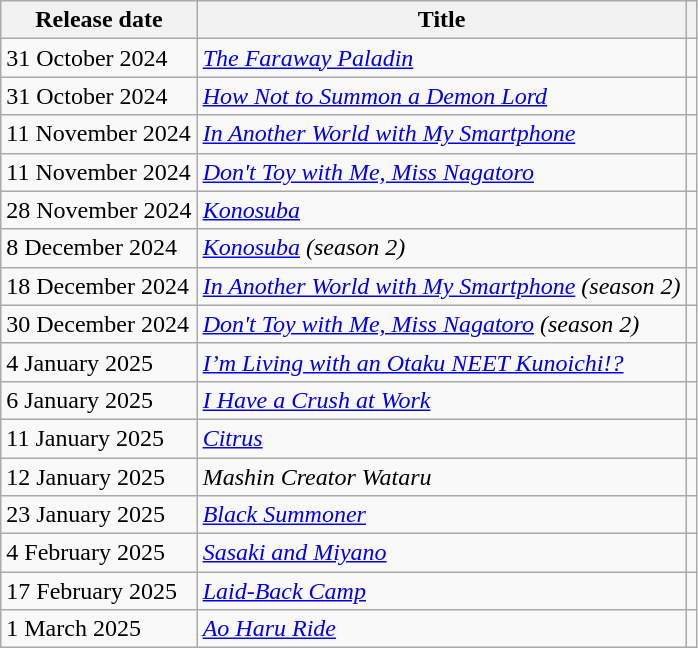<table class="wikitable sortable mw-collapsible mw-collapsed">
<tr>
<th><strong>Release date</strong></th>
<th>Title</th>
<th></th>
</tr>
<tr>
<td>31 October 2024</td>
<td><a href='#'><em>The Faraway Paladin</em></a></td>
<td></td>
</tr>
<tr>
<td>31 October 2024</td>
<td><a href='#'><em>How Not to Summon a Demon Lord</em></a></td>
<td></td>
</tr>
<tr>
<td>11 November 2024</td>
<td><a href='#'><em>In Another World with My Smartphone</em></a></td>
<td></td>
</tr>
<tr>
<td>11 November 2024</td>
<td><a href='#'><em>Don't Toy with Me, Miss Nagatoro</em></a></td>
<td></td>
</tr>
<tr>
<td>28 November 2024</td>
<td><a href='#'><em>Konosuba</em></a></td>
<td></td>
</tr>
<tr>
<td>8 December 2024</td>
<td><em><a href='#'>Konosuba</a> (season 2)</em></td>
<td></td>
</tr>
<tr>
<td>18 December 2024</td>
<td><a href='#'><em>In Another World with My Smartphone</em></a> <em>(season 2)</em></td>
<td></td>
</tr>
<tr>
<td>30 December 2024</td>
<td><a href='#'><em>Don't Toy with Me, Miss Nagatoro</em></a> <em>(season 2)</em></td>
<td></td>
</tr>
<tr>
<td>4 January 2025</td>
<td><a href='#'><em>I’m Living with an Otaku NEET Kunoichi!?</em></a></td>
<td></td>
</tr>
<tr>
<td>6 January 2025</td>
<td><em><a href='#'>I Have a Crush at Work</a></em></td>
<td></td>
</tr>
<tr>
<td>11 January 2025</td>
<td><em><a href='#'>Citrus</a></em></td>
<td></td>
</tr>
<tr>
<td>12 January 2025</td>
<td><em>Mashin Creator Wataru</em></td>
<td></td>
</tr>
<tr>
<td>23 January 2025</td>
<td><em><a href='#'>Black Summoner</a></em></td>
<td></td>
</tr>
<tr>
<td>4 February 2025</td>
<td><em><a href='#'>Sasaki and Miyano</a></em></td>
<td></td>
</tr>
<tr>
<td>17 February 2025</td>
<td><em><a href='#'>Laid-Back Camp</a></em></td>
<td></td>
</tr>
<tr>
<td>1 March 2025</td>
<td><a href='#'><em>Ao Haru Ride</em></a></td>
<td></td>
</tr>
</table>
